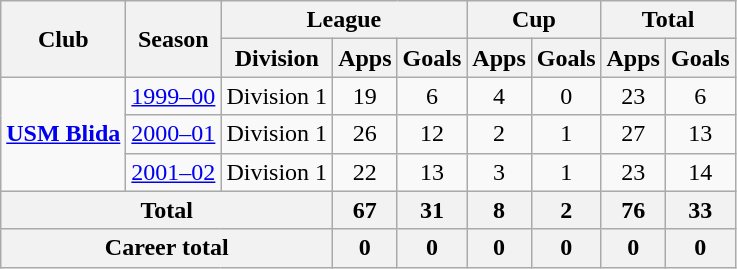<table class="wikitable" style="text-align: center">
<tr>
<th rowspan="2">Club</th>
<th rowspan="2">Season</th>
<th colspan="3">League</th>
<th colspan="2">Cup</th>
<th colspan="2">Total</th>
</tr>
<tr>
<th>Division</th>
<th>Apps</th>
<th>Goals</th>
<th>Apps</th>
<th>Goals</th>
<th>Apps</th>
<th>Goals</th>
</tr>
<tr>
<td rowspan="3" valign="center"><strong><a href='#'>USM Blida</a></strong></td>
<td><a href='#'>1999–00</a></td>
<td>Division 1</td>
<td>19</td>
<td>6</td>
<td>4</td>
<td>0</td>
<td>23</td>
<td>6</td>
</tr>
<tr>
<td><a href='#'>2000–01</a></td>
<td>Division 1</td>
<td>26</td>
<td>12</td>
<td>2</td>
<td>1</td>
<td>27</td>
<td>13</td>
</tr>
<tr>
<td><a href='#'>2001–02</a></td>
<td>Division 1</td>
<td>22</td>
<td>13</td>
<td>3</td>
<td>1</td>
<td>23</td>
<td>14</td>
</tr>
<tr>
<th colspan="3">Total</th>
<th>67</th>
<th>31</th>
<th>8</th>
<th>2</th>
<th>76</th>
<th>33</th>
</tr>
<tr>
<th colspan="3">Career total</th>
<th>0</th>
<th>0</th>
<th>0</th>
<th>0</th>
<th>0</th>
<th>0</th>
</tr>
</table>
